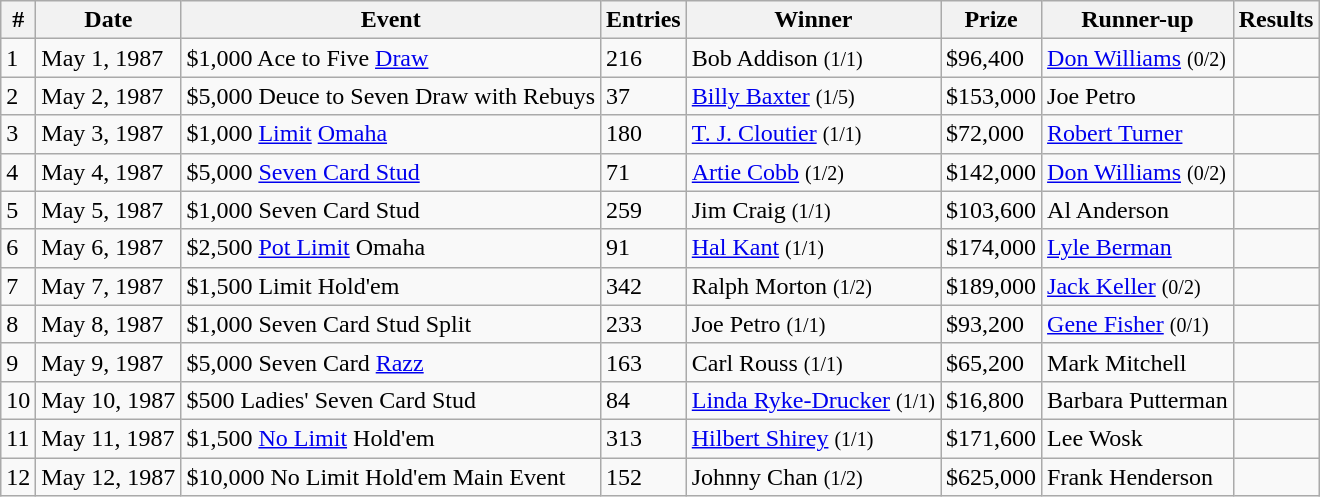<table class="wikitable sortable">
<tr>
<th>#</th>
<th>Date</th>
<th bgcolor="#FFEBAD">Event</th>
<th>Entries</th>
<th bgcolor="#FFEBAD">Winner</th>
<th bgcolor="#FFEBAD">Prize</th>
<th bgcolor="#FFEBAD">Runner-up</th>
<th>Results</th>
</tr>
<tr>
<td>1</td>
<td>May 1, 1987</td>
<td>$1,000 Ace to Five <a href='#'>Draw</a></td>
<td>216</td>
<td>Bob Addison <small>(1/1)</small></td>
<td>$96,400</td>
<td><a href='#'>Don Williams</a> <small>(0/2)</small></td>
<td></td>
</tr>
<tr>
<td>2</td>
<td>May 2, 1987</td>
<td>$5,000 Deuce to Seven Draw with Rebuys</td>
<td>37</td>
<td><a href='#'>Billy Baxter</a> <small>(1/5)</small></td>
<td>$153,000</td>
<td>Joe Petro</td>
<td></td>
</tr>
<tr>
<td>3</td>
<td>May 3, 1987</td>
<td>$1,000 <a href='#'>Limit</a> <a href='#'>Omaha</a></td>
<td>180</td>
<td><a href='#'>T. J. Cloutier</a> <small>(1/1)</small></td>
<td>$72,000</td>
<td><a href='#'>Robert Turner</a></td>
<td></td>
</tr>
<tr>
<td>4</td>
<td>May 4, 1987</td>
<td>$5,000 <a href='#'>Seven Card Stud</a></td>
<td>71</td>
<td><a href='#'>Artie Cobb</a> <small>(1/2)</small></td>
<td>$142,000</td>
<td><a href='#'>Don Williams</a> <small>(0/2)</small></td>
<td></td>
</tr>
<tr>
<td>5</td>
<td>May 5, 1987</td>
<td>$1,000 Seven Card Stud</td>
<td>259</td>
<td>Jim Craig <small>(1/1)</small></td>
<td>$103,600</td>
<td>Al Anderson</td>
<td></td>
</tr>
<tr>
<td>6</td>
<td>May 6, 1987</td>
<td>$2,500 <a href='#'>Pot Limit</a> Omaha</td>
<td>91</td>
<td><a href='#'>Hal Kant</a> <small>(1/1)</small></td>
<td>$174,000</td>
<td><a href='#'>Lyle Berman</a></td>
<td></td>
</tr>
<tr>
<td>7</td>
<td>May 7, 1987</td>
<td>$1,500 Limit Hold'em</td>
<td>342</td>
<td>Ralph Morton <small>(1/2)</small></td>
<td>$189,000</td>
<td><a href='#'>Jack Keller</a> <small>(0/2)</small></td>
<td></td>
</tr>
<tr>
<td>8</td>
<td>May 8, 1987</td>
<td>$1,000 Seven Card Stud Split</td>
<td>233</td>
<td>Joe Petro <small>(1/1)</small></td>
<td>$93,200</td>
<td><a href='#'>Gene Fisher</a> <small>(0/1)</small></td>
<td></td>
</tr>
<tr>
<td>9</td>
<td>May 9, 1987</td>
<td>$5,000 Seven Card <a href='#'>Razz</a></td>
<td>163</td>
<td>Carl Rouss <small>(1/1)</small></td>
<td>$65,200</td>
<td>Mark Mitchell</td>
<td></td>
</tr>
<tr>
<td>10</td>
<td>May 10, 1987</td>
<td>$500 Ladies' Seven Card Stud</td>
<td>84</td>
<td><a href='#'>Linda Ryke-Drucker</a> <small>(1/1)</small></td>
<td>$16,800</td>
<td>Barbara Putterman</td>
<td></td>
</tr>
<tr>
<td>11</td>
<td>May 11, 1987</td>
<td>$1,500 <a href='#'>No Limit</a> Hold'em</td>
<td>313</td>
<td><a href='#'>Hilbert Shirey</a> <small>(1/1)</small></td>
<td>$171,600</td>
<td>Lee Wosk</td>
<td></td>
</tr>
<tr>
<td>12</td>
<td>May 12, 1987</td>
<td>$10,000 No Limit Hold'em Main Event</td>
<td>152</td>
<td>Johnny Chan <small>(1/2)</small></td>
<td>$625,000</td>
<td>Frank Henderson</td>
<td></td>
</tr>
</table>
